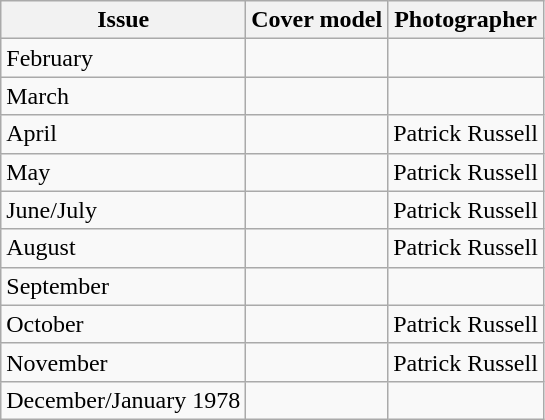<table class="wikitable">
<tr>
<th>Issue</th>
<th>Cover model</th>
<th>Photographer</th>
</tr>
<tr>
<td>February</td>
<td></td>
<td></td>
</tr>
<tr>
<td>March</td>
<td></td>
<td></td>
</tr>
<tr>
<td>April</td>
<td></td>
<td>Patrick Russell</td>
</tr>
<tr>
<td>May</td>
<td></td>
<td>Patrick Russell</td>
</tr>
<tr>
<td>June/July</td>
<td></td>
<td>Patrick Russell</td>
</tr>
<tr>
<td>August</td>
<td></td>
<td>Patrick Russell</td>
</tr>
<tr>
<td>September</td>
<td></td>
<td></td>
</tr>
<tr>
<td>October</td>
<td></td>
<td>Patrick Russell</td>
</tr>
<tr>
<td>November</td>
<td></td>
<td>Patrick Russell</td>
</tr>
<tr>
<td>December/January 1978</td>
<td></td>
<td></td>
</tr>
</table>
